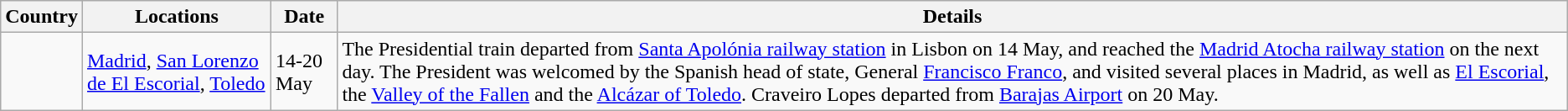<table class="wikitable">
<tr>
<th>Country</th>
<th>Locations</th>
<th>Date</th>
<th>Details</th>
</tr>
<tr>
<td></td>
<td><a href='#'>Madrid</a>, <a href='#'>San Lorenzo de El Escorial</a>, <a href='#'>Toledo</a></td>
<td>14-20 May</td>
<td>The Presidential train departed from <a href='#'>Santa Apolónia railway station</a> in Lisbon on 14 May, and reached the <a href='#'>Madrid Atocha railway station</a> on the next day. The President was welcomed by the Spanish head of state, General <a href='#'>Francisco Franco</a>, and visited several places in Madrid, as well as <a href='#'>El Escorial</a>, the <a href='#'>Valley of the Fallen</a> and the <a href='#'>Alcázar of Toledo</a>. Craveiro Lopes departed from <a href='#'>Barajas Airport</a> on 20 May.</td>
</tr>
</table>
